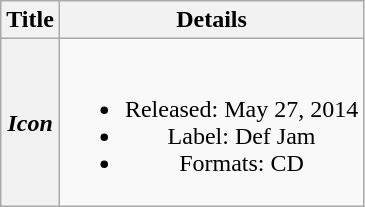<table class="wikitable plainrowheaders" style="text-align:center;">
<tr>
<th scope="col">Title</th>
<th scope="col">Details</th>
</tr>
<tr>
<th scope="row"><em>Icon</em></th>
<td><br><ul><li>Released: May 27, 2014</li><li>Label: Def Jam</li><li>Formats: CD</li></ul></td>
</tr>
</table>
